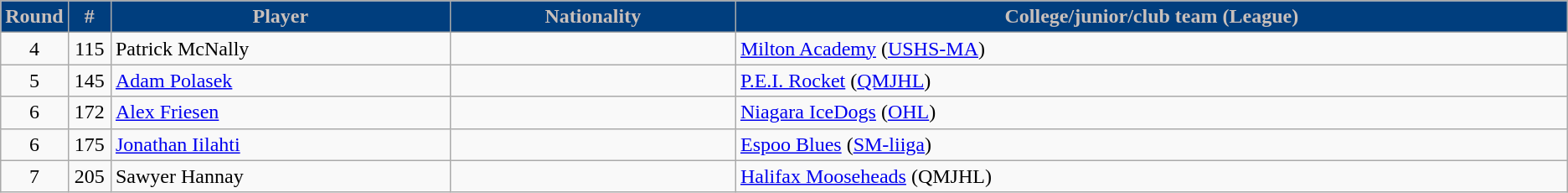<table class="wikitable">
<tr>
<th style="background:#003e7e;color:#c9c0bb;" width="2.75%">Round</th>
<th style="background:#003e7e;color:#c9c0bb;" width="2.75%">#</th>
<th style="background:#003e7e;color:#c9c0bb;" width="22.0%">Player</th>
<th style="background:#003e7e;color:#c9c0bb;" width="18.5%">Nationality</th>
<th style="background:#003e7e;color:#c9c0bb;" width="100.0%">College/junior/club team (League)</th>
</tr>
<tr>
<td align=center>4</td>
<td align=center>115</td>
<td>Patrick McNally</td>
<td></td>
<td><a href='#'>Milton Academy</a> (<a href='#'>USHS-MA</a>)</td>
</tr>
<tr>
<td align=center>5</td>
<td align=center>145</td>
<td><a href='#'>Adam Polasek</a></td>
<td></td>
<td><a href='#'>P.E.I. Rocket</a> (<a href='#'>QMJHL</a>)</td>
</tr>
<tr>
<td align=center>6</td>
<td align=center>172</td>
<td><a href='#'>Alex Friesen</a></td>
<td></td>
<td><a href='#'>Niagara IceDogs</a> (<a href='#'>OHL</a>)</td>
</tr>
<tr>
<td align=center>6</td>
<td align=center>175</td>
<td><a href='#'>Jonathan Iilahti</a></td>
<td></td>
<td><a href='#'>Espoo Blues</a> (<a href='#'>SM-liiga</a>)</td>
</tr>
<tr>
<td align=center>7</td>
<td align=center>205</td>
<td>Sawyer Hannay</td>
<td></td>
<td><a href='#'>Halifax Mooseheads</a> (QMJHL)</td>
</tr>
</table>
